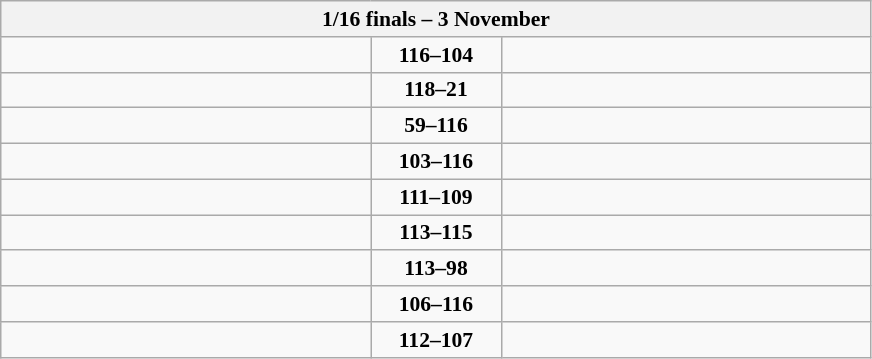<table class="wikitable" style="text-align: center; font-size:90% ">
<tr>
<th colspan=3>1/16 finals – 3 November</th>
</tr>
<tr>
<td align=left width="240"><strong></strong></td>
<td align=center width="80"><strong>116–104</strong></td>
<td align=left width="240"></td>
</tr>
<tr>
<td align=left><strong></strong></td>
<td align=center><strong>118–21</strong></td>
<td align=left></td>
</tr>
<tr>
<td align=left></td>
<td align=center><strong>59–116</strong></td>
<td align=left><strong></strong></td>
</tr>
<tr>
<td align=left></td>
<td align=center><strong>103–116</strong></td>
<td align=left><strong></strong></td>
</tr>
<tr>
<td align=left><strong></strong></td>
<td align=center><strong>111–109</strong></td>
<td align=left></td>
</tr>
<tr>
<td align=left></td>
<td align=center><strong>113–115</strong></td>
<td align=left><strong></strong></td>
</tr>
<tr>
<td align=left><strong></strong></td>
<td align=center><strong>113–98</strong></td>
<td align=left></td>
</tr>
<tr>
<td align=left></td>
<td align=center><strong>106–116</strong></td>
<td align=left><strong></strong></td>
</tr>
<tr>
<td align=left><strong></strong></td>
<td align=center><strong>112–107</strong></td>
<td align=left></td>
</tr>
</table>
